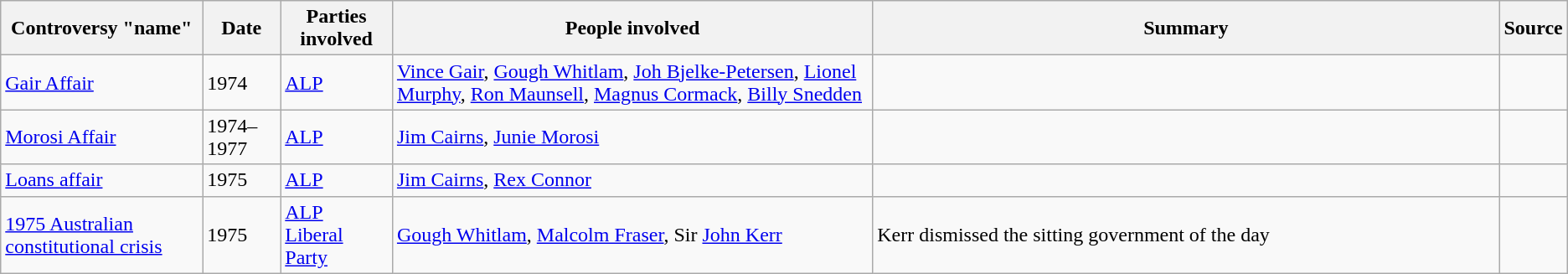<table Class="wikitable sortable">
<tr>
<th>Controversy "name"<br></th>
<th>Date<br></th>
<th>Parties involved<br></th>
<th>People involved<br></th>
<th width=40%>Summary<br></th>
<th>Source<br></th>
</tr>
<tr>
<td><a href='#'>Gair Affair</a></td>
<td>1974</td>
<td><a href='#'>ALP</a></td>
<td><a href='#'>Vince Gair</a>, <a href='#'>Gough Whitlam</a>, <a href='#'>Joh Bjelke-Petersen</a>, <a href='#'>Lionel Murphy</a>, <a href='#'>Ron Maunsell</a>, <a href='#'>Magnus Cormack</a>, <a href='#'>Billy Snedden</a></td>
<td></td>
<td></td>
</tr>
<tr>
<td><a href='#'>Morosi Affair</a></td>
<td>1974–1977</td>
<td><a href='#'>ALP</a></td>
<td><a href='#'>Jim Cairns</a>, <a href='#'>Junie Morosi</a></td>
<td></td>
<td></td>
</tr>
<tr>
<td><a href='#'>Loans affair</a></td>
<td>1975</td>
<td><a href='#'>ALP</a></td>
<td><a href='#'>Jim Cairns</a>, <a href='#'>Rex Connor</a></td>
<td></td>
<td></td>
</tr>
<tr>
<td><a href='#'>1975 Australian constitutional crisis</a></td>
<td>1975</td>
<td><a href='#'>ALP</a><br><a href='#'>Liberal Party</a></td>
<td><a href='#'>Gough Whitlam</a>, <a href='#'>Malcolm Fraser</a>, Sir <a href='#'>John Kerr</a></td>
<td>Kerr dismissed the sitting government of the day</td>
<td></td>
</tr>
</table>
